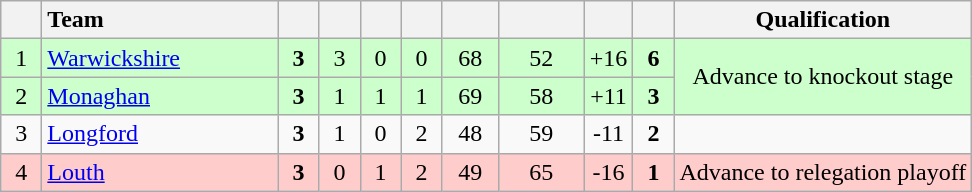<table class="wikitable" style="text-align:center">
<tr>
<th width="20"></th>
<th width="150" style="text-align:left;">Team</th>
<th width="20"></th>
<th width="20"></th>
<th width="20"></th>
<th width="20"></th>
<th width="30"></th>
<th width="50"></th>
<th width="20"></th>
<th width="20"></th>
<th>Qualification</th>
</tr>
<tr style="background:#ccffcc">
<td>1</td>
<td align="left"> <a href='#'>Warwickshire</a></td>
<td><strong>3</strong></td>
<td>3</td>
<td>0</td>
<td>0</td>
<td>68</td>
<td>52</td>
<td>+16</td>
<td><strong>6</strong></td>
<td rowspan="2">Advance to knockout stage</td>
</tr>
<tr style="background:#ccffcc">
<td>2</td>
<td align="left"> <a href='#'>Monaghan</a></td>
<td><strong>3</strong></td>
<td>1</td>
<td>1</td>
<td>1</td>
<td>69</td>
<td>58</td>
<td>+11</td>
<td><strong>3</strong></td>
</tr>
<tr>
<td>3</td>
<td align="left"><a href='#'>Longford</a></td>
<td><strong>3</strong></td>
<td>1</td>
<td>0</td>
<td>2</td>
<td>48</td>
<td>59</td>
<td>-11</td>
<td><strong>2</strong></td>
<td></td>
</tr>
<tr style="background:#ffcccc">
<td>4</td>
<td align="left"><a href='#'>Louth</a></td>
<td><strong>3</strong></td>
<td>0</td>
<td>1</td>
<td>2</td>
<td>49</td>
<td>65</td>
<td>-16</td>
<td><strong>1</strong></td>
<td>Advance to relegation playoff</td>
</tr>
</table>
